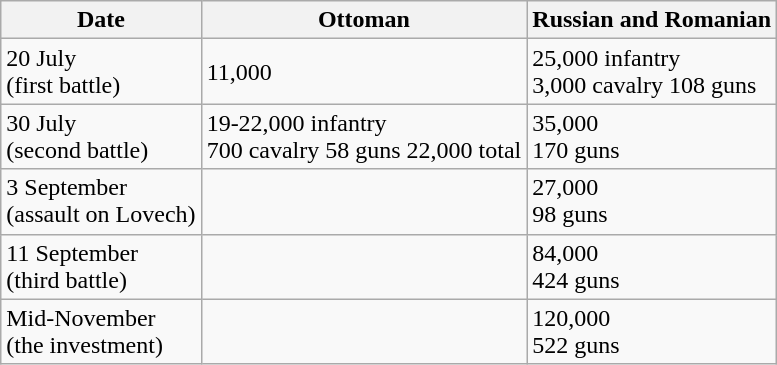<table class="wikitable">
<tr>
<th>Date</th>
<th>Ottoman</th>
<th>Russian and Romanian</th>
</tr>
<tr>
<td>20 July<br>(first battle)</td>
<td>11,000</td>
<td>25,000 infantry<br>3,000 cavalry
108 guns</td>
</tr>
<tr>
<td>30 July<br>(second battle)</td>
<td>19-22,000 infantry<br>700 cavalry
58 guns
22,000 total</td>
<td>35,000<br>170 guns</td>
</tr>
<tr>
<td>3 September<br>(assault on Lovech)</td>
<td></td>
<td>27,000<br>98 guns</td>
</tr>
<tr>
<td>11 September<br>(third battle)</td>
<td></td>
<td>84,000<br>424 guns</td>
</tr>
<tr>
<td>Mid-November<br>(the investment)</td>
<td></td>
<td>120,000<br>522 guns</td>
</tr>
</table>
